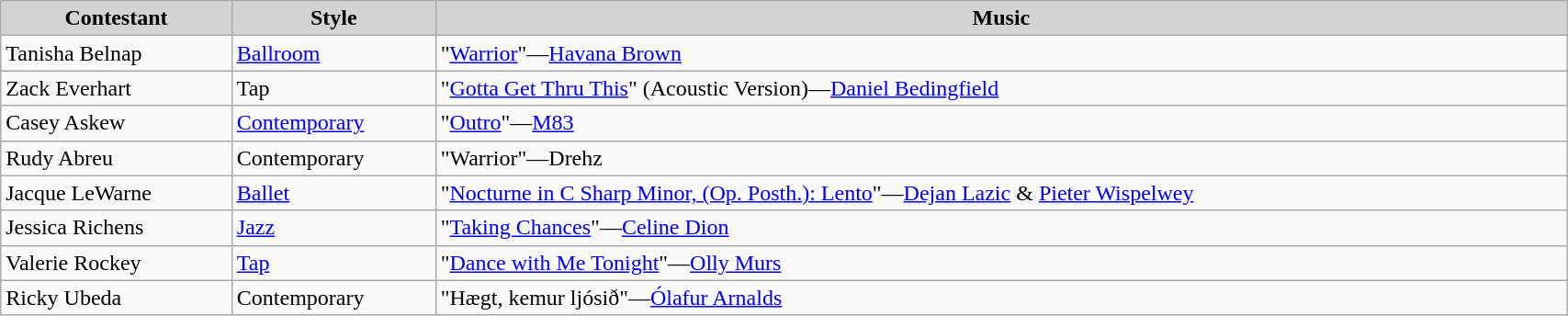<table class="wikitable" style="width:90%;">
<tr style="background:lightgrey; text-align:center;">
<td><strong>Contestant</strong></td>
<td><strong>Style</strong></td>
<td><strong>Music</strong></td>
</tr>
<tr>
<td>Tanisha Belnap</td>
<td><a href='#'>Ballroom</a></td>
<td>"<a href='#'>Warrior</a>"—<a href='#'>Havana Brown</a></td>
</tr>
<tr>
<td>Zack Everhart</td>
<td>Tap</td>
<td>"<a href='#'>Gotta Get Thru This</a>" (Acoustic Version)—<a href='#'>Daniel Bedingfield</a></td>
</tr>
<tr>
<td>Casey Askew</td>
<td><a href='#'>Contemporary</a></td>
<td>"<a href='#'>Outro</a>"—<a href='#'>M83</a></td>
</tr>
<tr>
<td>Rudy Abreu</td>
<td>Contemporary</td>
<td>"Warrior"—Drehz</td>
</tr>
<tr>
<td>Jacque LeWarne</td>
<td><a href='#'>Ballet</a></td>
<td>"<a href='#'>Nocturne in C Sharp Minor, (Op. Posth.): Lento</a>"—<a href='#'>Dejan Lazic</a> & <a href='#'>Pieter Wispelwey</a></td>
</tr>
<tr>
<td>Jessica Richens</td>
<td><a href='#'>Jazz</a></td>
<td>"<a href='#'>Taking Chances</a>"—<a href='#'>Celine Dion</a></td>
</tr>
<tr>
<td>Valerie Rockey</td>
<td><a href='#'>Tap</a></td>
<td>"<a href='#'>Dance with Me Tonight</a>"—<a href='#'>Olly Murs</a></td>
</tr>
<tr>
<td>Ricky Ubeda</td>
<td>Contemporary</td>
<td>"Hægt, kemur ljósið"—<a href='#'>Ólafur Arnalds</a></td>
</tr>
</table>
